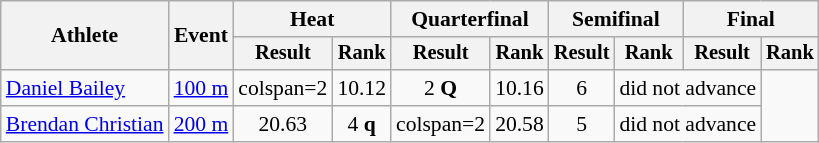<table class="wikitable" style="font-size:90%">
<tr>
<th rowspan="2">Athlete</th>
<th rowspan="2">Event</th>
<th colspan="2">Heat</th>
<th colspan="2">Quarterfinal</th>
<th colspan="2">Semifinal</th>
<th colspan="2">Final</th>
</tr>
<tr style="font-size:95%">
<th>Result</th>
<th>Rank</th>
<th>Result</th>
<th>Rank</th>
<th>Result</th>
<th>Rank</th>
<th>Result</th>
<th>Rank</th>
</tr>
<tr align=center>
<td align=left><a href='#'>Daniel Bailey</a></td>
<td align=left><a href='#'>100 m</a></td>
<td>colspan=2 </td>
<td>10.12</td>
<td>2 <strong>Q</strong></td>
<td>10.16</td>
<td>6</td>
<td colspan="2">did not advance</td>
</tr>
<tr align=center>
<td align=left><a href='#'>Brendan Christian</a></td>
<td align=left><a href='#'>200 m</a></td>
<td>20.63</td>
<td>4 <strong>q</strong></td>
<td>colspan=2 </td>
<td>20.58</td>
<td>5</td>
<td colspan=2>did not advance</td>
</tr>
</table>
